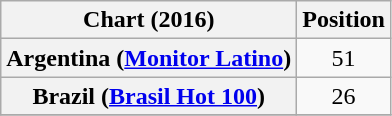<table class="wikitable sortable plainrowheaders" style="text-align:center;">
<tr>
<th>Chart (2016)</th>
<th>Position</th>
</tr>
<tr>
<th scope="row">Argentina (<a href='#'>Monitor Latino</a>)</th>
<td>51</td>
</tr>
<tr>
<th scope="row">Brazil (<a href='#'>Brasil Hot 100</a>)</th>
<td>26</td>
</tr>
<tr>
</tr>
</table>
